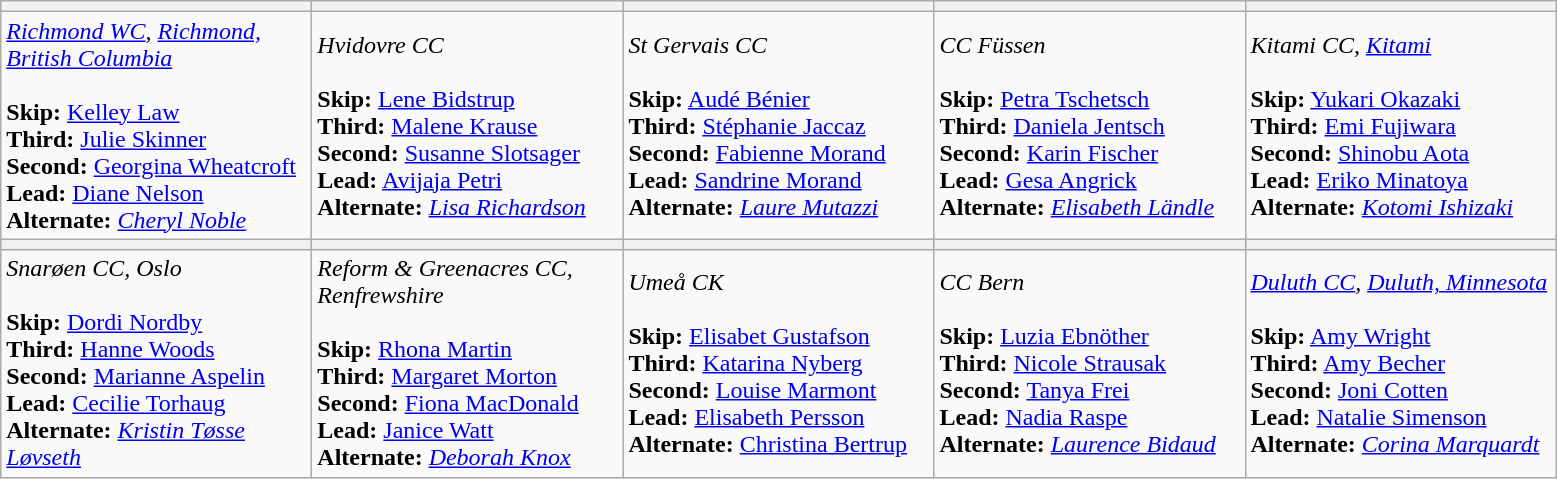<table class="wikitable">
<tr>
<th bgcolor="#efefef" width="200"></th>
<th bgcolor="#efefef" width="200"></th>
<th bgcolor="#efefef" width="200"></th>
<th bgcolor="#efefef" width="200"></th>
<th bgcolor="#efefef" width="200"></th>
</tr>
<tr>
<td><em><a href='#'>Richmond WC</a>, <a href='#'>Richmond, British Columbia</a></em> <br><br><strong>Skip:</strong> <a href='#'>Kelley Law</a><br>
<strong>Third:</strong> <a href='#'>Julie Skinner</a><br>
<strong>Second:</strong> <a href='#'>Georgina Wheatcroft</a><br>
<strong>Lead:</strong> <a href='#'>Diane Nelson</a><br>
<strong>Alternate:</strong> <em><a href='#'>Cheryl Noble</a></em><br></td>
<td><em>Hvidovre CC</em> <br><br><strong>Skip:</strong> <a href='#'>Lene Bidstrup</a><br>
<strong>Third:</strong> <a href='#'>Malene Krause</a><br>
<strong>Second:</strong> <a href='#'>Susanne Slotsager</a><br>
<strong>Lead:</strong> <a href='#'>Avijaja Petri</a><br>
<strong>Alternate:</strong> <em><a href='#'>Lisa Richardson</a></em></td>
<td><em>St Gervais CC</em> <br><br><strong>Skip:</strong> <a href='#'>Audé Bénier</a><br>
<strong>Third:</strong> <a href='#'>Stéphanie Jaccaz</a><br>
<strong>Second:</strong> <a href='#'>Fabienne Morand</a><br>
<strong>Lead:</strong> <a href='#'>Sandrine Morand</a><br>
<strong>Alternate:</strong> <em><a href='#'>Laure Mutazzi</a></em></td>
<td><em>CC Füssen</em> <br><br><strong>Skip:</strong> <a href='#'>Petra Tschetsch</a><br>
<strong>Third:</strong> <a href='#'>Daniela Jentsch</a><br>
<strong>Second:</strong> <a href='#'>Karin Fischer</a><br>
<strong>Lead:</strong> <a href='#'>Gesa Angrick</a><br>
<strong>Alternate:</strong> <em><a href='#'>Elisabeth Ländle</a></em></td>
<td><em>Kitami CC, <a href='#'>Kitami</a></em> <br><br><strong>Skip:</strong> <a href='#'>Yukari Okazaki</a><br>
<strong>Third:</strong> <a href='#'>Emi Fujiwara</a><br>
<strong>Second:</strong> <a href='#'>Shinobu Aota</a><br>
<strong>Lead:</strong> <a href='#'>Eriko Minatoya</a><br>
<strong>Alternate:</strong> <em><a href='#'>Kotomi Ishizaki</a></em></td>
</tr>
<tr>
<th bgcolor="#efefef" width="200"></th>
<th bgcolor="#efefef" width="200"></th>
<th bgcolor="#efefef" width="200"></th>
<th bgcolor="#efefef" width="200"></th>
<th bgcolor="#efefef" width="200"></th>
</tr>
<tr>
<td><em>Snarøen CC, Oslo</em> <br><br><strong>Skip:</strong> <a href='#'>Dordi Nordby</a><br>
<strong>Third:</strong> <a href='#'>Hanne Woods</a><br>
<strong>Second:</strong> <a href='#'>Marianne Aspelin</a><br>
<strong>Lead:</strong> <a href='#'>Cecilie Torhaug</a><br>
<strong>Alternate:</strong> <em><a href='#'>Kristin Tøsse Løvseth</a></em></td>
<td><em>Reform & Greenacres CC, Renfrewshire</em> <br><br><strong>Skip:</strong> <a href='#'>Rhona Martin</a><br>
<strong>Third:</strong> <a href='#'>Margaret Morton</a><br>
<strong>Second:</strong> <a href='#'>Fiona MacDonald</a><br>
<strong>Lead:</strong> <a href='#'>Janice Watt</a><br>
<strong>Alternate:</strong> <em><a href='#'>Deborah Knox</a></em></td>
<td><em>Umeå CK</em> <br><br><strong>Skip:</strong> <a href='#'>Elisabet Gustafson</a><br>
<strong>Third:</strong> <a href='#'>Katarina Nyberg</a><br>
<strong>Second:</strong> <a href='#'>Louise Marmont</a><br>
<strong>Lead:</strong> <a href='#'>Elisabeth Persson</a><br>
<strong>Alternate:</strong> <a href='#'>Christina Bertrup</a></td>
<td><em>CC Bern</em> <br><br><strong>Skip:</strong> <a href='#'>Luzia Ebnöther</a><br>
<strong>Third:</strong> <a href='#'>Nicole Strausak</a><br>
<strong>Second:</strong> <a href='#'>Tanya Frei</a><br>
<strong>Lead:</strong> <a href='#'>Nadia Raspe</a><br>
<strong>Alternate:</strong> <em><a href='#'>Laurence Bidaud</a></em></td>
<td><em><a href='#'>Duluth CC</a>, <a href='#'>Duluth, Minnesota</a></em> <br><br><strong>Skip:</strong> <a href='#'>Amy Wright</a><br>
<strong>Third:</strong> <a href='#'>Amy Becher</a><br>
<strong>Second:</strong> <a href='#'>Joni Cotten</a><br>
<strong>Lead:</strong> <a href='#'>Natalie Simenson</a><br>
<strong>Alternate:</strong> <em><a href='#'>Corina Marquardt</a></em></td>
</tr>
</table>
